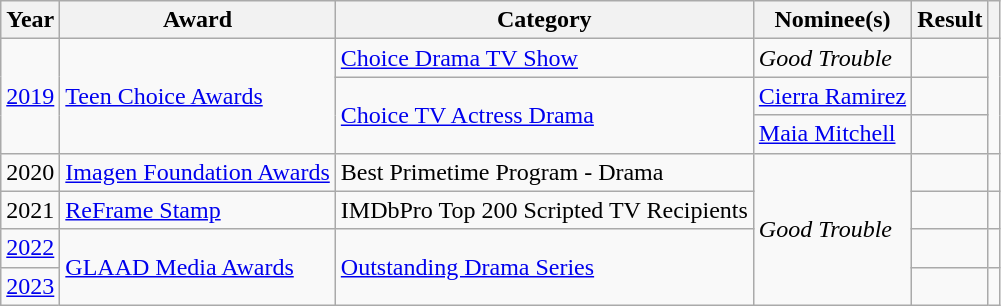<table class="wikitable">
<tr>
<th>Year</th>
<th>Award</th>
<th>Category</th>
<th>Nominee(s)</th>
<th>Result</th>
<th scope="col" class="unsortable"></th>
</tr>
<tr>
<td rowspan=3><a href='#'>2019</a></td>
<td rowspan=3><a href='#'>Teen Choice Awards</a></td>
<td><a href='#'>Choice Drama TV Show</a></td>
<td><em>Good Trouble</em></td>
<td></td>
<td rowspan=3 style="text-align:center"></td>
</tr>
<tr>
<td rowspan=2><a href='#'>Choice TV Actress Drama</a></td>
<td><a href='#'>Cierra Ramirez</a></td>
<td></td>
</tr>
<tr>
<td><a href='#'>Maia Mitchell</a></td>
<td></td>
</tr>
<tr>
<td>2020</td>
<td><a href='#'>Imagen Foundation Awards</a></td>
<td>Best Primetime Program - Drama</td>
<td rowspan="4"><em>Good Trouble</em></td>
<td></td>
<td style="text-align:center;"></td>
</tr>
<tr>
<td>2021</td>
<td><a href='#'>ReFrame Stamp</a></td>
<td>IMDbPro Top 200 Scripted TV Recipients</td>
<td></td>
<td style="text-align:center;"></td>
</tr>
<tr>
<td><a href='#'>2022</a></td>
<td rowspan="2"><a href='#'>GLAAD Media Awards</a></td>
<td rowspan="2"><a href='#'>Outstanding Drama Series</a></td>
<td></td>
<td style="text-align:center;"></td>
</tr>
<tr>
<td><a href='#'>2023</a></td>
<td></td>
<td style="text-align:center;"></td>
</tr>
</table>
